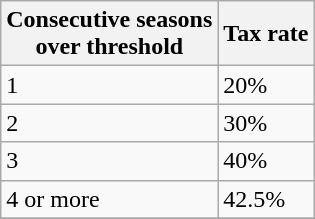<table class="wikitable">
<tr>
<th>Consecutive seasons <br>over threshold</th>
<th>Tax rate</th>
</tr>
<tr>
<td>1</td>
<td>20%</td>
</tr>
<tr>
<td>2</td>
<td>30%</td>
</tr>
<tr>
<td>3</td>
<td>40%</td>
</tr>
<tr>
<td>4 or more</td>
<td>42.5%</td>
</tr>
<tr>
</tr>
</table>
